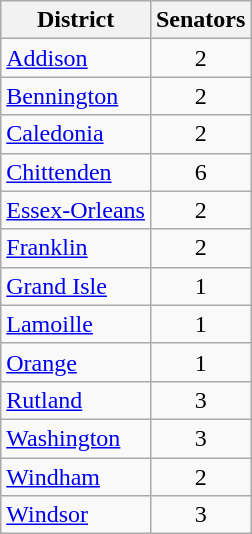<table class="wikitable" border="1">
<tr>
<th>District</th>
<th>Senators</th>
</tr>
<tr>
<td><a href='#'>Addison</a></td>
<td style="text-align:center;">2</td>
</tr>
<tr>
<td><a href='#'>Bennington</a></td>
<td style="text-align:center;">2</td>
</tr>
<tr>
<td><a href='#'>Caledonia</a></td>
<td style="text-align:center;">2</td>
</tr>
<tr>
<td><a href='#'>Chittenden</a></td>
<td style="text-align:center;">6</td>
</tr>
<tr>
<td><a href='#'>Essex-Orleans</a></td>
<td style="text-align:center;">2</td>
</tr>
<tr>
<td><a href='#'>Franklin</a></td>
<td style="text-align:center;">2</td>
</tr>
<tr>
<td><a href='#'>Grand Isle</a></td>
<td style="text-align:center;">1</td>
</tr>
<tr>
<td><a href='#'>Lamoille</a></td>
<td style="text-align:center;">1</td>
</tr>
<tr>
<td><a href='#'>Orange</a></td>
<td style="text-align:center;">1</td>
</tr>
<tr>
<td><a href='#'>Rutland</a></td>
<td style="text-align:center;">3</td>
</tr>
<tr>
<td><a href='#'>Washington</a></td>
<td style="text-align:center;">3</td>
</tr>
<tr>
<td><a href='#'>Windham</a></td>
<td style="text-align:center;">2</td>
</tr>
<tr>
<td><a href='#'>Windsor</a></td>
<td style="text-align:center;">3</td>
</tr>
</table>
